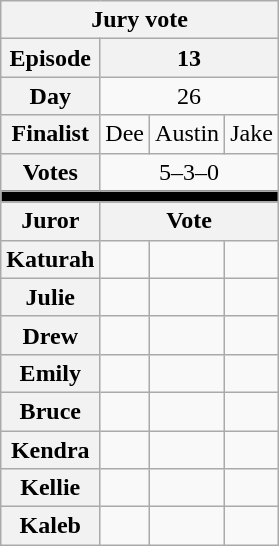<table class="wikitable nowrap" style="text-align:center; font-size:100%">
<tr>
<th colspan="4">Jury vote</th>
</tr>
<tr>
<th>Episode</th>
<th colspan="3">13</th>
</tr>
<tr>
<th>Day</th>
<td colspan="3">26</td>
</tr>
<tr>
<th>Finalist</th>
<td>Dee</td>
<td>Austin</td>
<td>Jake</td>
</tr>
<tr>
<th>Votes</th>
<td colspan="3">5–3–0</td>
</tr>
<tr>
<th colspan="4" style="background:black;"></th>
</tr>
<tr>
<th>Juror</th>
<th colspan="3">Vote</th>
</tr>
<tr>
<th>Katurah</th>
<td></td>
<td></td>
<td></td>
</tr>
<tr>
<th>Julie</th>
<td></td>
<td></td>
<td></td>
</tr>
<tr>
<th>Drew</th>
<td></td>
<td></td>
<td></td>
</tr>
<tr>
<th>Emily</th>
<td></td>
<td></td>
<td></td>
</tr>
<tr>
<th>Bruce</th>
<td></td>
<td></td>
<td></td>
</tr>
<tr>
<th>Kendra</th>
<td></td>
<td></td>
<td></td>
</tr>
<tr>
<th>Kellie</th>
<td></td>
<td></td>
<td></td>
</tr>
<tr>
<th>Kaleb</th>
<td></td>
<td></td>
<td></td>
</tr>
</table>
